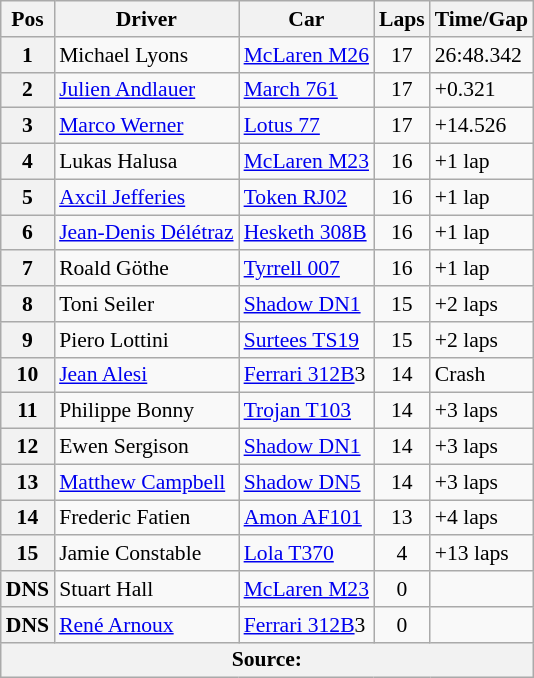<table class="wikitable" style="font-size: 90%;">
<tr>
<th>Pos</th>
<th>Driver</th>
<th>Car</th>
<th>Laps</th>
<th>Time/Gap</th>
</tr>
<tr>
<th>1</th>
<td> Michael Lyons</td>
<td><a href='#'>McLaren M26</a></td>
<td align=center>17</td>
<td>26:48.342</td>
</tr>
<tr>
<th>2</th>
<td> <a href='#'>Julien Andlauer</a></td>
<td><a href='#'>March 761</a></td>
<td align=center>17</td>
<td>+0.321</td>
</tr>
<tr>
<th>3</th>
<td> <a href='#'>Marco Werner</a></td>
<td><a href='#'>Lotus 77</a></td>
<td align=center>17</td>
<td>+14.526</td>
</tr>
<tr>
<th>4</th>
<td> Lukas Halusa</td>
<td><a href='#'>McLaren M23</a></td>
<td align=center>16</td>
<td>+1 lap</td>
</tr>
<tr>
<th>5</th>
<td> <a href='#'>Axcil Jefferies</a></td>
<td><a href='#'>Token RJ02</a></td>
<td align=center>16</td>
<td>+1 lap</td>
</tr>
<tr>
<th>6</th>
<td> <a href='#'>Jean-Denis Délétraz</a></td>
<td><a href='#'>Hesketh 308B</a></td>
<td align=center>16</td>
<td>+1 lap</td>
</tr>
<tr>
<th>7</th>
<td> Roald Göthe</td>
<td><a href='#'>Tyrrell 007</a></td>
<td align=center>16</td>
<td>+1 lap</td>
</tr>
<tr>
<th>8</th>
<td> Toni Seiler</td>
<td><a href='#'>Shadow DN1</a></td>
<td align=center>15</td>
<td>+2 laps</td>
</tr>
<tr>
<th>9</th>
<td> Piero Lottini</td>
<td><a href='#'>Surtees TS19</a></td>
<td align=center>15</td>
<td>+2 laps</td>
</tr>
<tr>
<th>10</th>
<td> <a href='#'>Jean Alesi</a></td>
<td><a href='#'>Ferrari 312B</a>3</td>
<td align=center>14</td>
<td>Crash</td>
</tr>
<tr>
<th>11</th>
<td> Philippe Bonny</td>
<td><a href='#'>Trojan T103</a></td>
<td align=center>14</td>
<td>+3 laps</td>
</tr>
<tr>
<th>12</th>
<td> Ewen Sergison</td>
<td><a href='#'>Shadow DN1</a></td>
<td align=center>14</td>
<td>+3 laps</td>
</tr>
<tr>
<th>13</th>
<td> <a href='#'>Matthew Campbell</a></td>
<td><a href='#'>Shadow DN5</a></td>
<td align=center>14</td>
<td>+3 laps</td>
</tr>
<tr>
<th>14</th>
<td> Frederic Fatien</td>
<td><a href='#'>Amon AF101</a></td>
<td align=center>13</td>
<td>+4 laps</td>
</tr>
<tr>
<th>15</th>
<td> Jamie Constable</td>
<td><a href='#'>Lola T370</a></td>
<td align=center>4</td>
<td>+13 laps</td>
</tr>
<tr>
<th>DNS</th>
<td> Stuart Hall</td>
<td><a href='#'>McLaren M23</a></td>
<td align=center>0</td>
<td></td>
</tr>
<tr>
<th>DNS</th>
<td> <a href='#'>René Arnoux</a></td>
<td><a href='#'>Ferrari 312B</a>3</td>
<td align=center>0</td>
<td></td>
</tr>
<tr>
<th colspan=5>Source:</th>
</tr>
</table>
